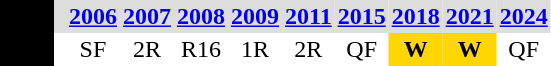<table class="toccolours" border="0" cellpadding="2" cellspacing="0" align="left" style="margin:0.5em;">
<tr>
<th align=center style="background-color: #000000;"><span>Year</span></th>
<th align=center style="background-color: #ddd;"></th>
<th align=center style="background-color: #ddd;"></th>
<th align=center style="background-color: #ddd;"><a href='#'>2006</a></th>
<th align=center style="background-color: #ddd;"><a href='#'>2007</a></th>
<th align=center style="background-color: #ddd;"><a href='#'>2008</a></th>
<th align=center style="background-color: #ddd;"><a href='#'>2009</a></th>
<th align=center style="background-color: #ddd;"><a href='#'>2011</a></th>
<th align=center style="background-color: #ddd;"><a href='#'>2015</a></th>
<th align=center style="background-color: #ddd;"><a href='#'>2018</a></th>
<th align=center style="background-color: #ddd;"><a href='#'>2021</a></th>
<th align=center style="background-color: #ddd;"><a href='#'>2024</a></th>
</tr>
<tr>
<th align="center" style="background-color: #000000;"><span>Pos.</span></th>
<td align="center"></td>
<td align="center"></td>
<td align="center">SF</td>
<td align="center">2R</td>
<td align="center">R16</td>
<td align="center">1R</td>
<td align="center">2R</td>
<td align="center">QF</td>
<td align="center" bgcolor="gold"><strong>W</strong></td>
<td align="center" bgcolor="gold"><strong>W</strong></td>
<td align="center">QF</td>
</tr>
</table>
